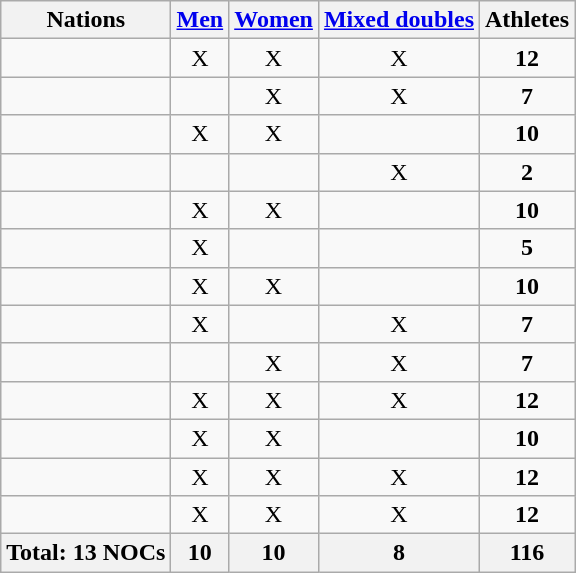<table class="wikitable sortable" style="text-align:center;">
<tr>
<th>Nations</th>
<th><a href='#'>Men</a></th>
<th><a href='#'>Women</a></th>
<th><a href='#'>Mixed doubles</a></th>
<th>Athletes</th>
</tr>
<tr>
<td align="left"></td>
<td>X</td>
<td>X</td>
<td>X</td>
<td><strong>12</strong></td>
</tr>
<tr>
<td align="left"></td>
<td></td>
<td>X</td>
<td>X</td>
<td><strong>7</strong></td>
</tr>
<tr>
<td align="left"></td>
<td>X</td>
<td>X</td>
<td></td>
<td><strong>10</strong></td>
</tr>
<tr>
<td align="left"></td>
<td></td>
<td></td>
<td>X</td>
<td><strong>2</strong></td>
</tr>
<tr>
<td align="left"></td>
<td>X</td>
<td>X</td>
<td></td>
<td><strong>10</strong></td>
</tr>
<tr>
<td align="left"></td>
<td>X</td>
<td></td>
<td></td>
<td><strong>5</strong></td>
</tr>
<tr>
<td align="left"></td>
<td>X</td>
<td>X</td>
<td></td>
<td><strong>10</strong></td>
</tr>
<tr>
<td align="left"></td>
<td>X</td>
<td></td>
<td>X</td>
<td><strong>7</strong></td>
</tr>
<tr>
<td align="left"></td>
<td></td>
<td>X</td>
<td>X</td>
<td><strong>7</strong></td>
</tr>
<tr>
<td align="left"></td>
<td>X</td>
<td>X</td>
<td>X</td>
<td><strong>12</strong></td>
</tr>
<tr>
<td align="left"></td>
<td>X</td>
<td>X</td>
<td></td>
<td><strong>10</strong></td>
</tr>
<tr>
<td align="left"></td>
<td>X</td>
<td>X</td>
<td>X</td>
<td><strong>12</strong></td>
</tr>
<tr>
<td align="left"></td>
<td>X</td>
<td>X</td>
<td>X</td>
<td><strong>12</strong></td>
</tr>
<tr>
<th>Total: 13 NOCs</th>
<th>10</th>
<th>10</th>
<th>8</th>
<th>116</th>
</tr>
</table>
